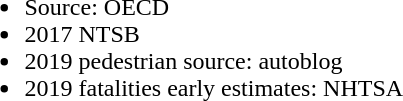<table>
<tr>
<td></td>
</tr>
<tr>
<td colspan=2><br><ul><li>Source: OECD</li><li>2017 NTSB</li><li>2019 pedestrian source: autoblog</li><li>2019 fatalities early estimates: NHTSA</li></ul></td>
</tr>
</table>
